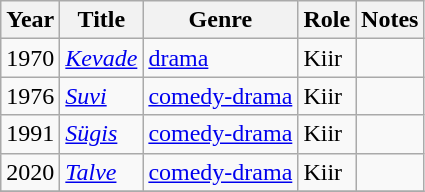<table class="wikitable sortable">
<tr>
<th>Year</th>
<th>Title</th>
<th>Genre</th>
<th>Role</th>
<th class="unsortable">Notes</th>
</tr>
<tr>
<td>1970</td>
<td><em><a href='#'>Kevade</a></em></td>
<td><a href='#'>drama</a></td>
<td>Kiir</td>
<td></td>
</tr>
<tr>
<td>1976</td>
<td><em><a href='#'>Suvi</a></em></td>
<td><a href='#'>comedy-drama</a></td>
<td>Kiir</td>
<td></td>
</tr>
<tr>
<td>1991</td>
<td><em><a href='#'>Sügis</a></em></td>
<td><a href='#'>comedy-drama</a></td>
<td>Kiir</td>
<td></td>
</tr>
<tr>
<td>2020</td>
<td><em><a href='#'>Talve</a></em></td>
<td><a href='#'>comedy-drama</a></td>
<td>Kiir</td>
<td></td>
</tr>
<tr>
</tr>
</table>
